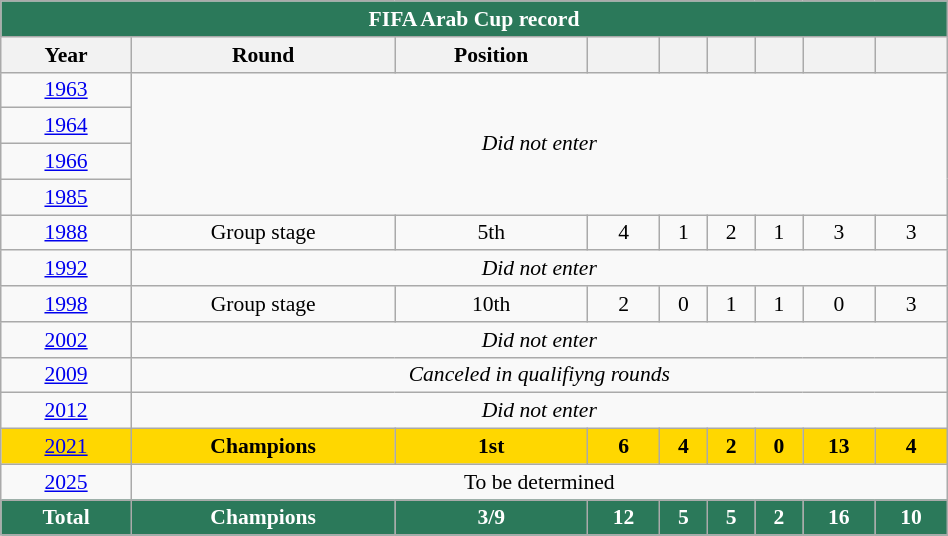<table class="wikitable" class="wikitable" style="font-size:90%; text-align:center; width:50%">
<tr>
<th colspan="9" style="color:white; background:#2B795A;">FIFA Arab Cup record</th>
</tr>
<tr>
<th>Year</th>
<th>Round</th>
<th>Position</th>
<th></th>
<th></th>
<th></th>
<th></th>
<th></th>
<th></th>
</tr>
<tr>
<td> <a href='#'>1963</a></td>
<td colspan=8 rowspan=4><em>Did not enter</em></td>
</tr>
<tr>
<td> <a href='#'>1964</a></td>
</tr>
<tr>
<td> <a href='#'>1966</a></td>
</tr>
<tr>
<td> <a href='#'>1985</a></td>
</tr>
<tr>
<td> <a href='#'>1988</a></td>
<td>Group stage </td>
<td>5th</td>
<td>4</td>
<td>1</td>
<td>2</td>
<td>1</td>
<td>3</td>
<td>3</td>
</tr>
<tr>
<td> <a href='#'>1992</a></td>
<td colspan=8><em>Did not enter</em></td>
</tr>
<tr>
<td> <a href='#'>1998</a></td>
<td>Group stage </td>
<td>10th</td>
<td>2</td>
<td>0</td>
<td>1</td>
<td>1</td>
<td>0</td>
<td>3</td>
</tr>
<tr>
<td> <a href='#'>2002</a></td>
<td colspan=8 rowspan=1><em>Did not enter</em></td>
</tr>
<tr>
<td> <a href='#'>2009</a></td>
<td colspan=8 rowspan=1><em>Canceled in qualifiyng rounds</em></td>
</tr>
<tr>
<td> <a href='#'>2012</a></td>
<td colspan=8 rowspan=1><em>Did not enter</em></td>
</tr>
<tr bgcolor=gold>
<td> <a href='#'>2021</a></td>
<td><strong>Champions</strong> </td>
<td><strong>1st</strong></td>
<td><strong>6</strong></td>
<td><strong>4</strong></td>
<td><strong>2</strong></td>
<td><strong>0</strong></td>
<td><strong>13</strong></td>
<td><strong>4</strong></td>
</tr>
<tr>
<td> <a href='#'>2025</a></td>
<td colspan=8 rowspan=1>To be determined</td>
</tr>
<tr>
<th style="background:#2B795A; color:white;">Total</th>
<th style="background:#2B795A; color:white;">Champions</th>
<th style="background:#2B795A; color:white;">3/9</th>
<th style="background:#2B795A; color:white;">12</th>
<th style="background:#2B795A; color:white;">5</th>
<th style="background:#2B795A; color:white;">5</th>
<th style="background:#2B795A; color:white;">2</th>
<th style="background:#2B795A; color:white;">16</th>
<th style="background:#2B795A; color:white;">10</th>
</tr>
</table>
